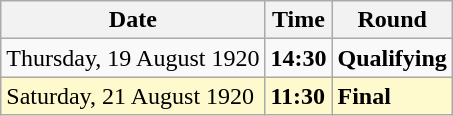<table class="wikitable">
<tr>
<th>Date</th>
<th>Time</th>
<th>Round</th>
</tr>
<tr>
<td>Thursday, 19 August 1920</td>
<td><strong>14:30</strong></td>
<td><strong>Qualifying</strong></td>
</tr>
<tr style=background:lemonchiffon>
<td>Saturday, 21 August 1920</td>
<td><strong>11:30</strong></td>
<td><strong>Final</strong></td>
</tr>
</table>
